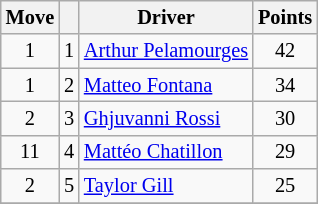<table class="wikitable" style="font-size:85%;">
<tr>
<th>Move</th>
<th></th>
<th>Driver</th>
<th>Points</th>
</tr>
<tr>
<td align="center"> 1</td>
<td align="center">1</td>
<td><a href='#'>Arthur Pelamourges</a></td>
<td align="center">42</td>
</tr>
<tr>
<td align="center"> 1</td>
<td align="center">2</td>
<td><a href='#'>Matteo Fontana</a></td>
<td align="center">34</td>
</tr>
<tr>
<td align="center"> 2</td>
<td align="center">3</td>
<td><a href='#'>Ghjuvanni Rossi</a></td>
<td align="center">30</td>
</tr>
<tr>
<td align="center"> 11</td>
<td align="center">4</td>
<td><a href='#'>Mattéo Chatillon</a></td>
<td align="center">29</td>
</tr>
<tr>
<td align="center"> 2</td>
<td align="center">5</td>
<td><a href='#'>Taylor Gill</a></td>
<td align="center">25</td>
</tr>
<tr>
</tr>
</table>
